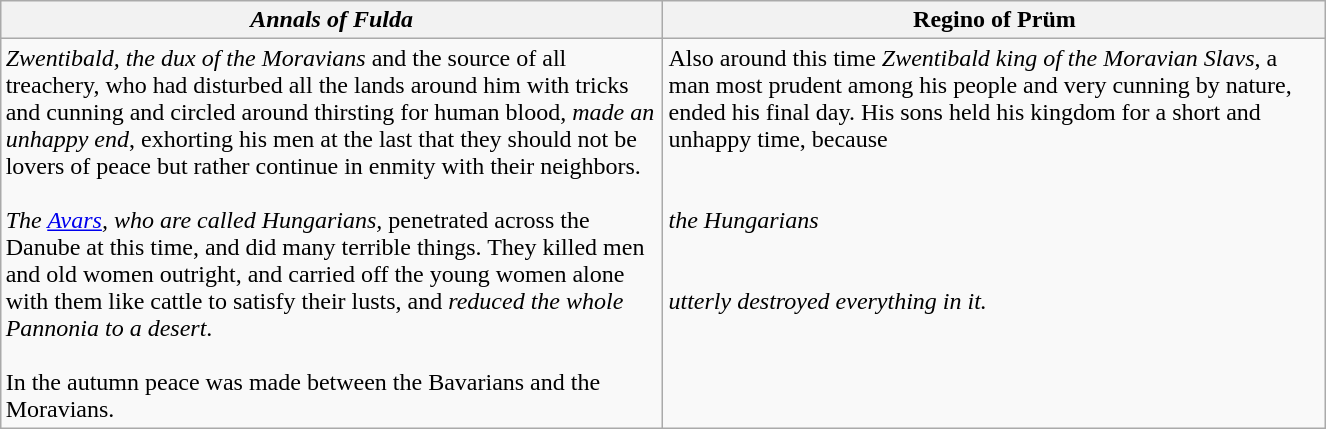<table class="wikitable" style="margin: 1em auto 1em auto; width:70%; height:30px" border="1">
<tr>
<th width=35%><em>Annals of Fulda</em></th>
<th width=35%>Regino of Prüm</th>
</tr>
<tr>
<td><em>Zwentibald, the dux of the Moravians</em> and the source of all treachery, who had disturbed all the lands around him with tricks and cunning and circled around thirsting for human blood, <em>made an unhappy end</em>, exhorting his men at the last that they should not be lovers of peace but rather continue in enmity with their neighbors.<br><br><em>The <a href='#'>Avars</a>, who are called Hungarians,</em> penetrated across the Danube at this time, and did many terrible things. They killed men and old women outright, and carried off the young women alone with them like cattle to satisfy their lusts, and <em>reduced the whole Pannonia to a desert</em>.<br><br>In the autumn peace was made between the Bavarians and the Moravians.</td>
<td>Also around this time <em>Zwentibald king of the Moravian Slavs</em>, a man most prudent among his people and very cunning by nature, ended his final day. His sons held his kingdom for a short and unhappy time, because<br><br><br><em>the Hungarians</em><br><br><br><em>utterly destroyed everything in it.</em><br><br><br><br><br></td>
</tr>
</table>
